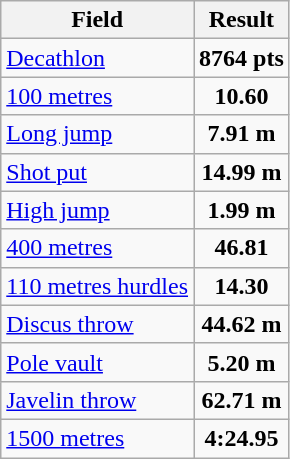<table class="wikitable">
<tr>
<th>Field</th>
<th>Result</th>
</tr>
<tr>
<td><a href='#'>Decathlon</a></td>
<td align="center"><strong>8764 pts</strong></td>
</tr>
<tr>
<td><a href='#'>100 metres</a></td>
<td align="center"><strong>10.60</strong></td>
</tr>
<tr>
<td><a href='#'>Long jump</a></td>
<td align="center"><strong>7.91 m</strong></td>
</tr>
<tr>
<td><a href='#'>Shot put</a></td>
<td align="center"><strong>14.99 m</strong></td>
</tr>
<tr>
<td><a href='#'>High jump</a></td>
<td align="center"><strong>1.99 m</strong></td>
</tr>
<tr>
<td><a href='#'>400 metres</a></td>
<td align="center"><strong>46.81</strong></td>
</tr>
<tr>
<td><a href='#'>110 metres hurdles</a></td>
<td align="center"><strong>14.30</strong></td>
</tr>
<tr>
<td><a href='#'>Discus throw</a></td>
<td align="center"><strong>44.62 m</strong></td>
</tr>
<tr>
<td><a href='#'>Pole vault</a></td>
<td align="center"><strong>5.20 m</strong></td>
</tr>
<tr>
<td><a href='#'>Javelin throw</a></td>
<td align="center"><strong>62.71 m</strong></td>
</tr>
<tr>
<td><a href='#'>1500 metres</a></td>
<td align="center"><strong>4:24.95</strong></td>
</tr>
</table>
